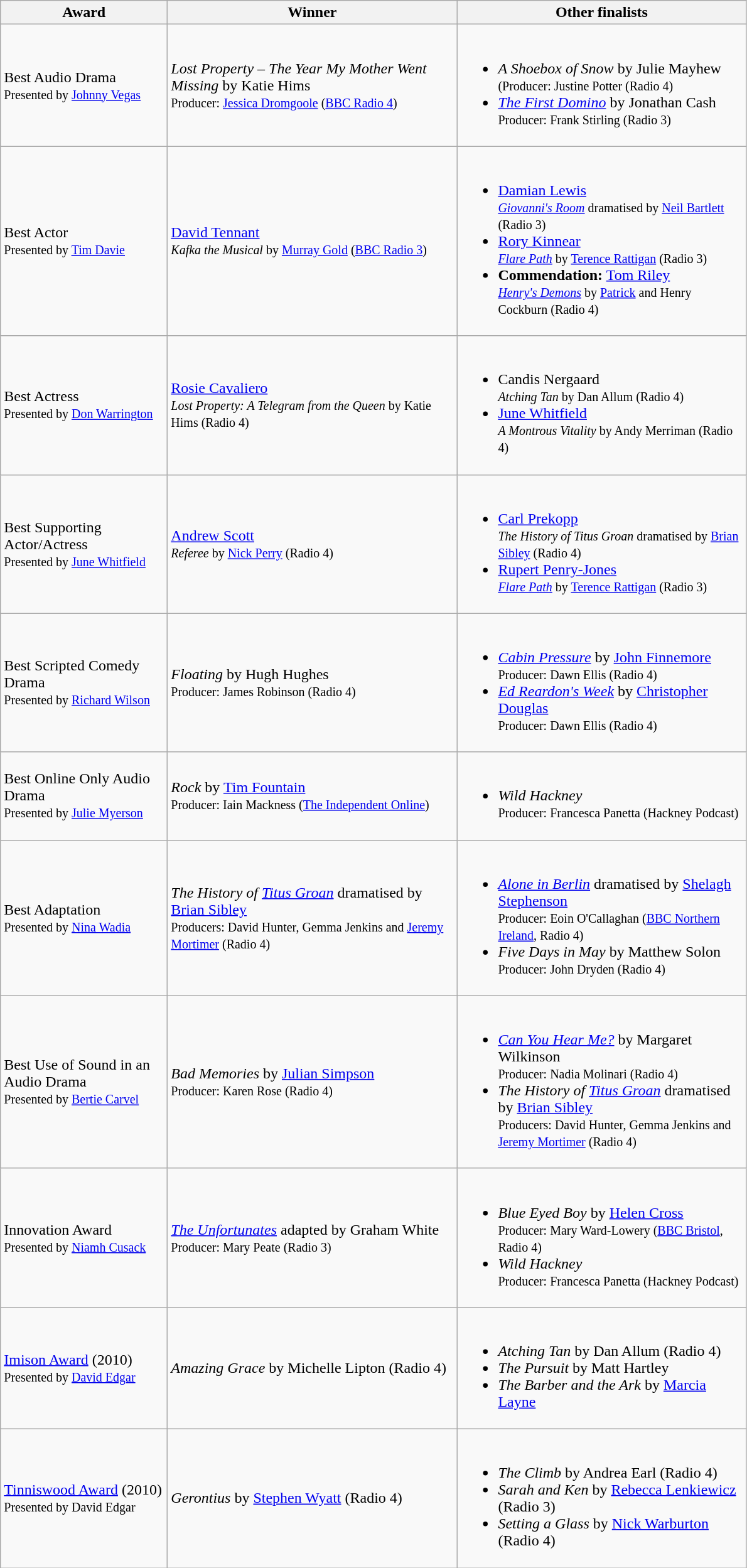<table class="wikitable">
<tr>
<th style="width:170px">Award</th>
<th style="width:300px">Winner</th>
<th style="width:300px">Other finalists</th>
</tr>
<tr>
<td>Best Audio Drama<br><small>Presented by <a href='#'>Johnny Vegas</a></small></td>
<td><em>Lost Property – The Year My Mother Went Missing</em> by Katie Hims<br><small>Producer: <a href='#'>Jessica Dromgoole</a> (<a href='#'>BBC Radio 4</a>)</small></td>
<td><br><ul><li><em>A Shoebox of Snow</em> by Julie Mayhew<br><small>(Producer: Justine Potter (Radio 4)</small></li><li><em><a href='#'>The First Domino</a></em> by Jonathan Cash<br><small>Producer: Frank Stirling (Radio 3)</small></li></ul></td>
</tr>
<tr>
<td>Best Actor<br><small>Presented by <a href='#'>Tim Davie</a></small></td>
<td><a href='#'>David Tennant</a><br><small><em>Kafka the Musical</em> by <a href='#'>Murray Gold</a> (<a href='#'>BBC Radio 3</a>)</small></td>
<td><br><ul><li><a href='#'>Damian Lewis</a><br><small><em><a href='#'>Giovanni's Room</a></em> dramatised by <a href='#'>Neil Bartlett</a> (Radio 3)</small></li><li><a href='#'>Rory Kinnear</a><br><small><em><a href='#'>Flare Path</a></em> by <a href='#'>Terence Rattigan</a> (Radio 3)</small></li><li><strong>Commendation:</strong> <a href='#'>Tom Riley</a><br><small><em><a href='#'>Henry's Demons</a></em> by <a href='#'>Patrick</a> and Henry Cockburn (Radio 4)</small></li></ul></td>
</tr>
<tr>
<td>Best Actress<br><small>Presented by <a href='#'>Don Warrington</a></small></td>
<td><a href='#'>Rosie Cavaliero</a><br><small><em>Lost Property: A Telegram from the Queen</em> by Katie Hims (Radio 4)</small></td>
<td><br><ul><li>Candis Nergaard<br><small><em>Atching Tan</em> by Dan Allum (Radio 4)</small></li><li><a href='#'>June Whitfield</a><br><small><em>A Montrous Vitality</em> by Andy Merriman (Radio 4)</small></li></ul></td>
</tr>
<tr>
<td>Best Supporting Actor/Actress<br><small>Presented by <a href='#'>June Whitfield</a></small></td>
<td><a href='#'>Andrew Scott</a><br><small><em>Referee</em> by <a href='#'>Nick Perry</a> (Radio 4)</small></td>
<td><br><ul><li><a href='#'>Carl Prekopp</a><br><small><em>The History of Titus Groan</em> dramatised by <a href='#'>Brian Sibley</a> (Radio 4)</small></li><li><a href='#'>Rupert Penry-Jones</a><br><small><em><a href='#'>Flare Path</a></em> by <a href='#'>Terence Rattigan</a> (Radio 3)</small></li></ul></td>
</tr>
<tr>
<td>Best Scripted Comedy Drama<br><small>Presented by <a href='#'>Richard Wilson</a></small></td>
<td><em>Floating</em> by Hugh Hughes<br><small>Producer: James Robinson (Radio 4)</small></td>
<td><br><ul><li><em><a href='#'>Cabin Pressure</a></em> by <a href='#'>John Finnemore</a><br><small>Producer: Dawn Ellis (Radio 4)</small></li><li><em><a href='#'>Ed Reardon's Week</a></em> by <a href='#'>Christopher Douglas</a><br><small>Producer: Dawn Ellis (Radio 4)</small></li></ul></td>
</tr>
<tr>
<td>Best Online Only Audio Drama<br><small>Presented by <a href='#'>Julie Myerson</a></small></td>
<td><em>Rock</em> by <a href='#'>Tim Fountain</a><br><small>Producer: Iain Mackness (<a href='#'>The Independent Online</a>)</small></td>
<td><br><ul><li><em>Wild Hackney</em><br><small>Producer: Francesca Panetta (Hackney Podcast)</small></li></ul></td>
</tr>
<tr>
<td>Best Adaptation<br><small>Presented by <a href='#'>Nina Wadia</a></small></td>
<td><em>The History of <a href='#'>Titus Groan</a></em> dramatised by <a href='#'>Brian Sibley</a><br><small>Producers: David Hunter, Gemma Jenkins and <a href='#'>Jeremy Mortimer</a> (Radio 4)</small></td>
<td><br><ul><li><em><a href='#'>Alone in Berlin</a></em> dramatised by <a href='#'>Shelagh Stephenson</a><br><small>Producer: Eoin O'Callaghan (<a href='#'>BBC Northern Ireland</a>, Radio 4)</small></li><li><em>Five Days in May</em> by Matthew Solon<br><small>Producer: John Dryden (Radio 4)</small></li></ul></td>
</tr>
<tr>
<td>Best Use of Sound in an Audio Drama<br><small>Presented by <a href='#'>Bertie Carvel</a></small></td>
<td><em>Bad Memories</em> by <a href='#'>Julian Simpson</a><br><small>Producer: Karen Rose (Radio 4)</small></td>
<td><br><ul><li><em><a href='#'>Can You Hear Me?</a></em> by Margaret Wilkinson<br><small>Producer: Nadia Molinari (Radio 4)</small></li><li><em>The History of <a href='#'>Titus Groan</a></em> dramatised by <a href='#'>Brian Sibley</a><br><small>Producers: David Hunter, Gemma Jenkins and <a href='#'>Jeremy Mortimer</a> (Radio 4)</small></li></ul></td>
</tr>
<tr>
<td>Innovation Award<br><small>Presented by <a href='#'>Niamh Cusack</a></small></td>
<td><em><a href='#'>The Unfortunates</a></em> adapted by Graham White<br><small>Producer: Mary Peate (Radio 3)</small></td>
<td><br><ul><li><em>Blue Eyed Boy</em> by <a href='#'>Helen Cross</a><br><small>Producer: Mary Ward-Lowery (<a href='#'>BBC Bristol</a>, Radio 4)</small></li><li><em>Wild Hackney</em><br><small>Producer: Francesca Panetta (Hackney Podcast)</small></li></ul></td>
</tr>
<tr>
<td><a href='#'>Imison Award</a> (2010)<br><small>Presented by <a href='#'>David Edgar</a></small></td>
<td><em>Amazing Grace</em> by Michelle Lipton (Radio 4)</td>
<td><br><ul><li><em>Atching Tan</em> by Dan Allum (Radio 4)</li><li><em>The Pursuit</em> by Matt Hartley</li><li><em>The Barber and the Ark</em> by <a href='#'>Marcia Layne</a></li></ul></td>
</tr>
<tr>
<td><a href='#'>Tinniswood Award</a> (2010)<br><small>Presented by David Edgar</small></td>
<td><em>Gerontius</em> by <a href='#'>Stephen Wyatt</a> (Radio 4)</td>
<td><br><ul><li><em>The Climb</em> by Andrea Earl (Radio 4)</li><li><em>Sarah and Ken</em> by <a href='#'>Rebecca Lenkiewicz</a> (Radio 3)</li><li><em>Setting a Glass</em> by <a href='#'>Nick Warburton</a> (Radio 4)</li></ul></td>
</tr>
</table>
